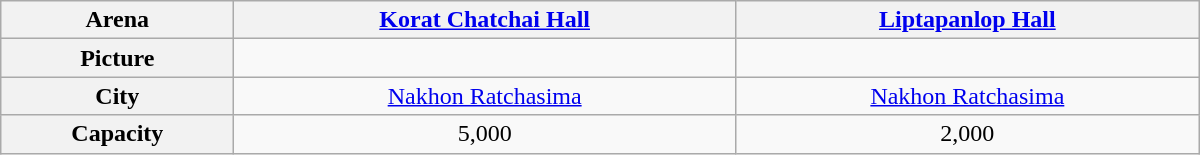<table class="wikitable" width="800">
<tr>
<th>Arena</th>
<th align="center"><a href='#'>Korat Chatchai Hall</a></th>
<th align="center"><a href='#'>Liptapanlop Hall</a></th>
</tr>
<tr>
<th>Picture</th>
<td align="center"></td>
<td align="center"></td>
</tr>
<tr>
<th>City</th>
<td align="center"><a href='#'>Nakhon Ratchasima</a></td>
<td align="center"><a href='#'>Nakhon Ratchasima</a></td>
</tr>
<tr>
<th>Capacity</th>
<td align="center">5,000</td>
<td align="center">2,000</td>
</tr>
</table>
